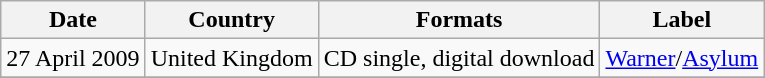<table class="wikitable">
<tr>
<th>Date</th>
<th>Country</th>
<th>Formats</th>
<th>Label</th>
</tr>
<tr>
<td>27 April 2009</td>
<td>United Kingdom</td>
<td>CD single, digital download</td>
<td><a href='#'>Warner</a>/<a href='#'>Asylum</a></td>
</tr>
<tr>
</tr>
</table>
